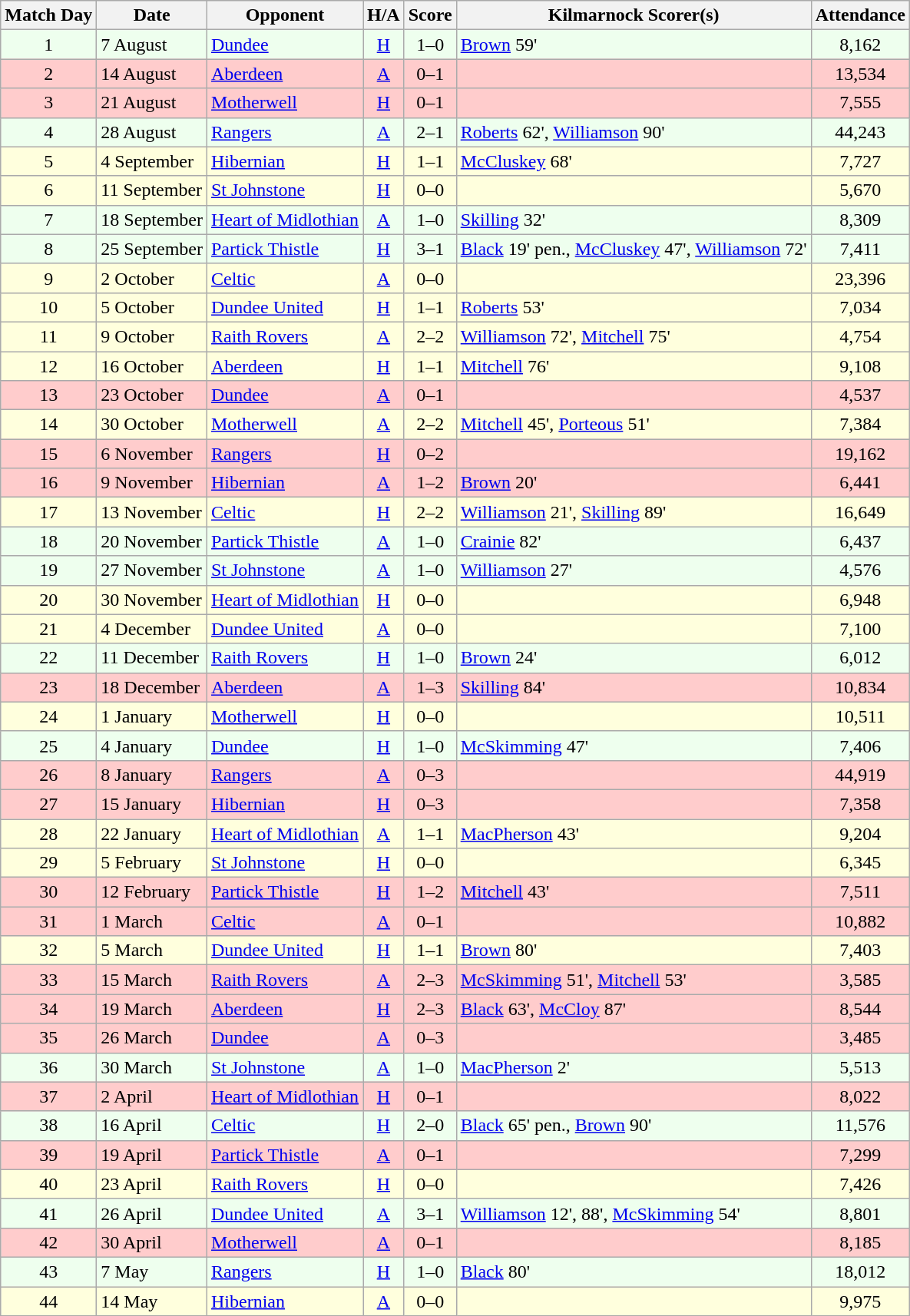<table class="wikitable" style="text-align:center">
<tr>
<th>Match Day</th>
<th>Date</th>
<th>Opponent</th>
<th>H/A</th>
<th>Score</th>
<th>Kilmarnock Scorer(s)</th>
<th>Attendance</th>
</tr>
<tr bgcolor=#EEFFEE>
<td>1</td>
<td align=left>7 August</td>
<td align=left><a href='#'>Dundee</a></td>
<td><a href='#'>H</a></td>
<td>1–0</td>
<td align=left><a href='#'>Brown</a> 59'</td>
<td>8,162</td>
</tr>
<tr bgcolor=#FFCCCC>
<td>2</td>
<td align=left>14 August</td>
<td align=left><a href='#'>Aberdeen</a></td>
<td><a href='#'>A</a></td>
<td>0–1</td>
<td align=left></td>
<td>13,534</td>
</tr>
<tr bgcolor=#FFCCCC>
<td>3</td>
<td align=left>21 August</td>
<td align=left><a href='#'>Motherwell</a></td>
<td><a href='#'>H</a></td>
<td>0–1</td>
<td align=left></td>
<td>7,555</td>
</tr>
<tr bgcolor=#EEFFEE>
<td>4</td>
<td align=left>28 August</td>
<td align=left><a href='#'>Rangers</a></td>
<td><a href='#'>A</a></td>
<td>2–1</td>
<td align=left><a href='#'>Roberts</a> 62', <a href='#'>Williamson</a> 90'</td>
<td>44,243</td>
</tr>
<tr bgcolor=#FFFFDD>
<td>5</td>
<td align=left>4 September</td>
<td align=left><a href='#'>Hibernian</a></td>
<td><a href='#'>H</a></td>
<td>1–1</td>
<td align=left><a href='#'>McCluskey</a> 68'</td>
<td>7,727</td>
</tr>
<tr bgcolor=#FFFFDD>
<td>6</td>
<td align=left>11 September</td>
<td align=left><a href='#'>St Johnstone</a></td>
<td><a href='#'>H</a></td>
<td>0–0</td>
<td align=left></td>
<td>5,670</td>
</tr>
<tr bgcolor=#EEFFEE>
<td>7</td>
<td align=left>18 September</td>
<td align=left><a href='#'>Heart of Midlothian</a></td>
<td><a href='#'>A</a></td>
<td>1–0</td>
<td align=left><a href='#'>Skilling</a> 32'</td>
<td>8,309</td>
</tr>
<tr bgcolor=#EEFFEE>
<td>8</td>
<td align=left>25 September</td>
<td align=left><a href='#'>Partick Thistle</a></td>
<td><a href='#'>H</a></td>
<td>3–1</td>
<td align=left><a href='#'>Black</a> 19' pen., <a href='#'>McCluskey</a> 47', <a href='#'>Williamson</a> 72'</td>
<td>7,411</td>
</tr>
<tr bgcolor=#FFFFDD>
<td>9</td>
<td align=left>2 October</td>
<td align=left><a href='#'>Celtic</a></td>
<td><a href='#'>A</a></td>
<td>0–0</td>
<td align=left></td>
<td>23,396</td>
</tr>
<tr bgcolor=#FFFFDD>
<td>10</td>
<td align=left>5 October</td>
<td align=left><a href='#'>Dundee United</a></td>
<td><a href='#'>H</a></td>
<td>1–1</td>
<td align=left><a href='#'>Roberts</a> 53'</td>
<td>7,034</td>
</tr>
<tr bgcolor=#FFFFDD>
<td>11</td>
<td align=left>9 October</td>
<td align=left><a href='#'>Raith Rovers</a></td>
<td><a href='#'>A</a></td>
<td>2–2</td>
<td align=left><a href='#'>Williamson</a> 72', <a href='#'>Mitchell</a> 75'</td>
<td>4,754</td>
</tr>
<tr bgcolor=#FFFFDD>
<td>12</td>
<td align=left>16 October</td>
<td align=left><a href='#'>Aberdeen</a></td>
<td><a href='#'>H</a></td>
<td>1–1</td>
<td align=left><a href='#'>Mitchell</a> 76'</td>
<td>9,108</td>
</tr>
<tr bgcolor=#FFCCCC>
<td>13</td>
<td align=left>23 October</td>
<td align=left><a href='#'>Dundee</a></td>
<td><a href='#'>A</a></td>
<td>0–1</td>
<td align=left></td>
<td>4,537</td>
</tr>
<tr bgcolor=#FFFFDD>
<td>14</td>
<td align=left>30 October</td>
<td align=left><a href='#'>Motherwell</a></td>
<td><a href='#'>A</a></td>
<td>2–2</td>
<td align=left><a href='#'>Mitchell</a> 45', <a href='#'>Porteous</a> 51'</td>
<td>7,384</td>
</tr>
<tr bgcolor=#FFCCCC>
<td>15</td>
<td align=left>6 November</td>
<td align=left><a href='#'>Rangers</a></td>
<td><a href='#'>H</a></td>
<td>0–2</td>
<td align=left></td>
<td>19,162</td>
</tr>
<tr bgcolor=#FFCCCC>
<td>16</td>
<td align=left>9 November</td>
<td align=left><a href='#'>Hibernian</a></td>
<td><a href='#'>A</a></td>
<td>1–2</td>
<td align=left><a href='#'>Brown</a> 20'</td>
<td>6,441</td>
</tr>
<tr bgcolor=#FFFFDD>
<td>17</td>
<td align=left>13 November</td>
<td align=left><a href='#'>Celtic</a></td>
<td><a href='#'>H</a></td>
<td>2–2</td>
<td align=left><a href='#'>Williamson</a> 21', <a href='#'>Skilling</a> 89'</td>
<td>16,649</td>
</tr>
<tr bgcolor=#EEFFEE>
<td>18</td>
<td align=left>20 November</td>
<td align=left><a href='#'>Partick Thistle</a></td>
<td><a href='#'>A</a></td>
<td>1–0</td>
<td align=left><a href='#'>Crainie</a> 82'</td>
<td>6,437</td>
</tr>
<tr bgcolor=#EEFFEE>
<td>19</td>
<td align=left>27 November</td>
<td align=left><a href='#'>St Johnstone</a></td>
<td><a href='#'>A</a></td>
<td>1–0</td>
<td align=left><a href='#'>Williamson</a> 27'</td>
<td>4,576</td>
</tr>
<tr bgcolor=#FFFFDD>
<td>20</td>
<td align=left>30 November</td>
<td align=left><a href='#'>Heart of Midlothian</a></td>
<td><a href='#'>H</a></td>
<td>0–0</td>
<td align=left></td>
<td>6,948</td>
</tr>
<tr bgcolor=#FFFFDD>
<td>21</td>
<td align=left>4 December</td>
<td align=left><a href='#'>Dundee United</a></td>
<td><a href='#'>A</a></td>
<td>0–0</td>
<td align=left></td>
<td>7,100</td>
</tr>
<tr bgcolor=#EEFFEE>
<td>22</td>
<td align=left>11 December</td>
<td align=left><a href='#'>Raith Rovers</a></td>
<td><a href='#'>H</a></td>
<td>1–0</td>
<td align=left><a href='#'>Brown</a> 24'</td>
<td>6,012</td>
</tr>
<tr bgcolor=#FFCCCC>
<td>23</td>
<td align=left>18 December</td>
<td align=left><a href='#'>Aberdeen</a></td>
<td><a href='#'>A</a></td>
<td>1–3</td>
<td align=left><a href='#'>Skilling</a> 84'</td>
<td>10,834</td>
</tr>
<tr bgcolor=#FFFFDD>
<td>24</td>
<td align=left>1 January</td>
<td align=left><a href='#'>Motherwell</a></td>
<td><a href='#'>H</a></td>
<td>0–0</td>
<td align=left></td>
<td>10,511</td>
</tr>
<tr bgcolor=#EEFFEE>
<td>25</td>
<td align=left>4 January</td>
<td align=left><a href='#'>Dundee</a></td>
<td><a href='#'>H</a></td>
<td>1–0</td>
<td align=left><a href='#'>McSkimming</a> 47'</td>
<td>7,406</td>
</tr>
<tr bgcolor=#FFCCCC>
<td>26</td>
<td align=left>8 January</td>
<td align=left><a href='#'>Rangers</a></td>
<td><a href='#'>A</a></td>
<td>0–3</td>
<td align=left></td>
<td>44,919</td>
</tr>
<tr bgcolor=#FFCCCC>
<td>27</td>
<td align=left>15 January</td>
<td align=left><a href='#'>Hibernian</a></td>
<td><a href='#'>H</a></td>
<td>0–3</td>
<td align=left></td>
<td>7,358</td>
</tr>
<tr bgcolor=#FFFFDD>
<td>28</td>
<td align=left>22 January</td>
<td align=left><a href='#'>Heart of Midlothian</a></td>
<td><a href='#'>A</a></td>
<td>1–1</td>
<td align=left><a href='#'>MacPherson</a> 43'</td>
<td>9,204</td>
</tr>
<tr bgcolor=#FFFFDD>
<td>29</td>
<td align=left>5 February</td>
<td align=left><a href='#'>St Johnstone</a></td>
<td><a href='#'>H</a></td>
<td>0–0</td>
<td align=left></td>
<td>6,345</td>
</tr>
<tr bgcolor=#FFCCCC>
<td>30</td>
<td align=left>12 February</td>
<td align=left><a href='#'>Partick Thistle</a></td>
<td><a href='#'>H</a></td>
<td>1–2</td>
<td align=left><a href='#'>Mitchell</a> 43'</td>
<td>7,511</td>
</tr>
<tr bgcolor=#FFCCCC>
<td>31</td>
<td align=left>1 March</td>
<td align=left><a href='#'>Celtic</a></td>
<td><a href='#'>A</a></td>
<td>0–1</td>
<td align=left></td>
<td>10,882</td>
</tr>
<tr bgcolor=#FFFFDD>
<td>32</td>
<td align=left>5 March</td>
<td align=left><a href='#'>Dundee United</a></td>
<td><a href='#'>H</a></td>
<td>1–1</td>
<td align=left><a href='#'>Brown</a> 80'</td>
<td>7,403</td>
</tr>
<tr bgcolor=#FFCCCC>
<td>33</td>
<td align=left>15 March</td>
<td align=left><a href='#'>Raith Rovers</a></td>
<td><a href='#'>A</a></td>
<td>2–3</td>
<td align=left><a href='#'>McSkimming</a> 51', <a href='#'>Mitchell</a> 53'</td>
<td>3,585</td>
</tr>
<tr bgcolor=#FFCCCC>
<td>34</td>
<td align=left>19 March</td>
<td align=left><a href='#'>Aberdeen</a></td>
<td><a href='#'>H</a></td>
<td>2–3</td>
<td align=left><a href='#'>Black</a> 63', <a href='#'>McCloy</a> 87'</td>
<td>8,544</td>
</tr>
<tr bgcolor=#FFCCCC>
<td>35</td>
<td align=left>26 March</td>
<td align=left><a href='#'>Dundee</a></td>
<td><a href='#'>A</a></td>
<td>0–3</td>
<td align=left></td>
<td>3,485</td>
</tr>
<tr bgcolor=#EEFFEE>
<td>36</td>
<td align=left>30 March</td>
<td align=left><a href='#'>St Johnstone</a></td>
<td><a href='#'>A</a></td>
<td>1–0</td>
<td align=left><a href='#'>MacPherson</a> 2'</td>
<td>5,513</td>
</tr>
<tr bgcolor=#FFCCCC>
<td>37</td>
<td align=left>2 April</td>
<td align=left><a href='#'>Heart of Midlothian</a></td>
<td><a href='#'>H</a></td>
<td>0–1</td>
<td align=left></td>
<td>8,022</td>
</tr>
<tr bgcolor=#EEFFEE>
<td>38</td>
<td align=left>16 April</td>
<td align=left><a href='#'>Celtic</a></td>
<td><a href='#'>H</a></td>
<td>2–0</td>
<td align=left><a href='#'>Black</a> 65' pen., <a href='#'>Brown</a> 90'</td>
<td>11,576</td>
</tr>
<tr bgcolor=#FFCCCC>
<td>39</td>
<td align=left>19 April</td>
<td align=left><a href='#'>Partick Thistle</a></td>
<td><a href='#'>A</a></td>
<td>0–1</td>
<td align=left></td>
<td>7,299</td>
</tr>
<tr bgcolor=#FFFFDD>
<td>40</td>
<td align=left>23 April</td>
<td align=left><a href='#'>Raith Rovers</a></td>
<td><a href='#'>H</a></td>
<td>0–0</td>
<td align=left></td>
<td>7,426</td>
</tr>
<tr bgcolor=#EEFFEE>
<td>41</td>
<td align=left>26 April</td>
<td align=left><a href='#'>Dundee United</a></td>
<td><a href='#'>A</a></td>
<td>3–1</td>
<td align=left><a href='#'>Williamson</a> 12', 88', <a href='#'>McSkimming</a> 54'</td>
<td>8,801</td>
</tr>
<tr bgcolor=#FFCCCC>
<td>42</td>
<td align=left>30 April</td>
<td align=left><a href='#'>Motherwell</a></td>
<td><a href='#'>A</a></td>
<td>0–1</td>
<td align=left></td>
<td>8,185</td>
</tr>
<tr bgcolor=#EEFFEE>
<td>43</td>
<td align=left>7 May</td>
<td align=left><a href='#'>Rangers</a></td>
<td><a href='#'>H</a></td>
<td>1–0</td>
<td align=left><a href='#'>Black</a> 80'</td>
<td>18,012</td>
</tr>
<tr bgcolor=#FFFFDD>
<td>44</td>
<td align=left>14 May</td>
<td align=left><a href='#'>Hibernian</a></td>
<td><a href='#'>A</a></td>
<td>0–0</td>
<td align=left></td>
<td>9,975</td>
</tr>
</table>
